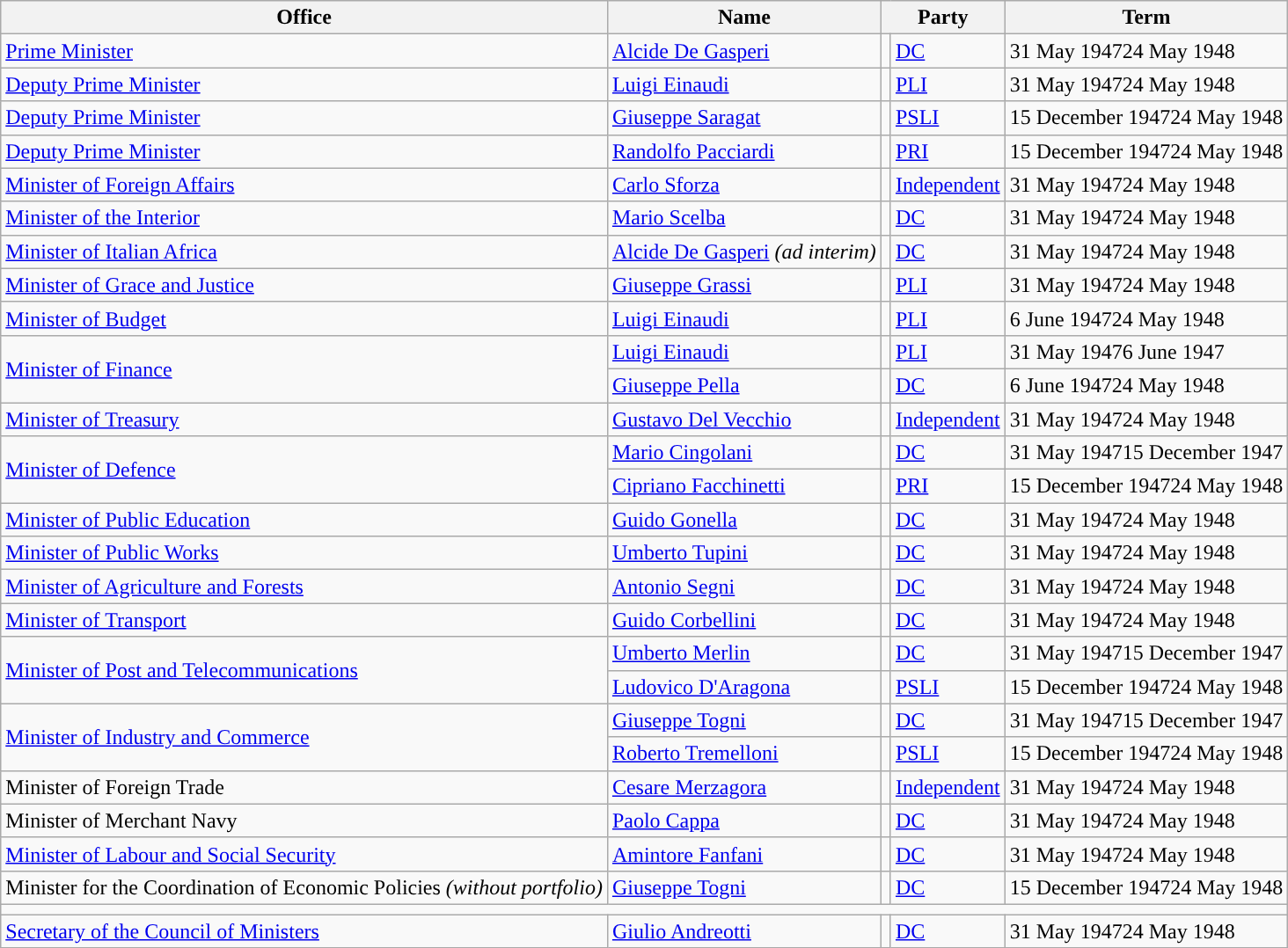<table class="wikitable">
<tr>
<th>Office</th>
<th>Name</th>
<th colspan=2>Party</th>
<th>Term</th>
</tr>
<tr>
<td><a href='#'>Prime Minister</a></td>
<td><a href='#'>Alcide De Gasperi</a></td>
<td></td>
<td><a href='#'>DC</a></td>
<td>31 May 194724 May 1948</td>
</tr>
<tr>
<td><a href='#'>Deputy Prime Minister</a></td>
<td><a href='#'>Luigi Einaudi</a></td>
<td></td>
<td><a href='#'>PLI</a></td>
<td>31 May 194724 May 1948</td>
</tr>
<tr>
<td><a href='#'>Deputy Prime Minister</a></td>
<td><a href='#'>Giuseppe Saragat</a></td>
<td></td>
<td><a href='#'>PSLI</a></td>
<td>15 December 194724 May 1948</td>
</tr>
<tr>
<td><a href='#'>Deputy Prime Minister</a></td>
<td><a href='#'>Randolfo Pacciardi</a></td>
<td></td>
<td><a href='#'>PRI</a></td>
<td>15 December 194724 May 1948</td>
</tr>
<tr>
<td><a href='#'>Minister of Foreign Affairs</a></td>
<td><a href='#'>Carlo Sforza</a></td>
<td></td>
<td><a href='#'>Independent</a></td>
<td>31 May 194724 May 1948</td>
</tr>
<tr>
<td><a href='#'>Minister of the Interior</a></td>
<td><a href='#'>Mario Scelba</a></td>
<td></td>
<td><a href='#'>DC</a></td>
<td>31 May 194724 May 1948</td>
</tr>
<tr>
<td><a href='#'>Minister of Italian Africa</a></td>
<td><a href='#'>Alcide De Gasperi</a> <em>(ad interim)</em></td>
<td></td>
<td><a href='#'>DC</a></td>
<td>31 May 194724 May 1948</td>
</tr>
<tr>
<td><a href='#'>Minister of Grace and Justice</a></td>
<td><a href='#'>Giuseppe Grassi</a></td>
<td></td>
<td><a href='#'>PLI</a></td>
<td>31 May 194724 May 1948</td>
</tr>
<tr>
<td><a href='#'>Minister of Budget</a></td>
<td><a href='#'>Luigi Einaudi</a></td>
<td></td>
<td><a href='#'>PLI</a></td>
<td>6 June 194724 May 1948</td>
</tr>
<tr>
<td rowspan=2><a href='#'>Minister of Finance</a></td>
<td><a href='#'>Luigi Einaudi</a></td>
<td></td>
<td><a href='#'>PLI</a></td>
<td>31 May 19476 June 1947</td>
</tr>
<tr>
<td><a href='#'>Giuseppe Pella</a></td>
<td></td>
<td><a href='#'>DC</a></td>
<td>6 June 194724 May 1948</td>
</tr>
<tr>
<td><a href='#'>Minister of Treasury</a></td>
<td><a href='#'>Gustavo Del Vecchio</a></td>
<td></td>
<td><a href='#'>Independent</a></td>
<td>31 May 194724 May 1948</td>
</tr>
<tr>
<td rowspan=2><a href='#'>Minister of Defence</a></td>
<td><a href='#'>Mario Cingolani</a></td>
<td></td>
<td><a href='#'>DC</a></td>
<td>31 May 194715 December 1947</td>
</tr>
<tr>
<td><a href='#'>Cipriano Facchinetti</a></td>
<td></td>
<td><a href='#'>PRI</a></td>
<td>15 December 194724 May 1948</td>
</tr>
<tr>
<td><a href='#'>Minister of Public Education</a></td>
<td><a href='#'>Guido Gonella</a></td>
<td></td>
<td><a href='#'>DC</a></td>
<td>31 May 194724 May 1948</td>
</tr>
<tr>
<td><a href='#'>Minister of Public Works</a></td>
<td><a href='#'>Umberto Tupini</a></td>
<td></td>
<td><a href='#'>DC</a></td>
<td>31 May 194724 May 1948</td>
</tr>
<tr>
<td><a href='#'>Minister of Agriculture and Forests</a></td>
<td><a href='#'>Antonio Segni</a></td>
<td></td>
<td><a href='#'>DC</a></td>
<td>31 May 194724 May 1948</td>
</tr>
<tr>
<td><a href='#'>Minister of Transport</a></td>
<td><a href='#'>Guido Corbellini</a></td>
<td></td>
<td><a href='#'>DC</a></td>
<td>31 May 194724 May 1948</td>
</tr>
<tr>
<td rowspan=2><a href='#'>Minister of Post and Telecommunications</a></td>
<td><a href='#'>Umberto Merlin</a></td>
<td></td>
<td><a href='#'>DC</a></td>
<td>31 May 194715 December 1947</td>
</tr>
<tr>
<td><a href='#'>Ludovico D'Aragona</a></td>
<td></td>
<td><a href='#'>PSLI</a></td>
<td>15 December 194724 May 1948</td>
</tr>
<tr>
<td rowspan=2><a href='#'>Minister of Industry and Commerce</a></td>
<td><a href='#'>Giuseppe Togni</a></td>
<td></td>
<td><a href='#'>DC</a></td>
<td>31 May 194715 December 1947</td>
</tr>
<tr>
<td><a href='#'>Roberto Tremelloni</a></td>
<td></td>
<td><a href='#'>PSLI</a></td>
<td>15 December 194724 May 1948</td>
</tr>
<tr>
<td>Minister of Foreign Trade</td>
<td><a href='#'>Cesare Merzagora</a></td>
<td></td>
<td><a href='#'>Independent</a></td>
<td>31 May 194724 May 1948</td>
</tr>
<tr>
<td>Minister of Merchant Navy</td>
<td><a href='#'>Paolo Cappa</a></td>
<td></td>
<td><a href='#'>DC</a></td>
<td>31 May 194724 May 1948</td>
</tr>
<tr>
<td><a href='#'>Minister of Labour and Social Security</a></td>
<td><a href='#'>Amintore Fanfani</a></td>
<td></td>
<td><a href='#'>DC</a></td>
<td>31 May 194724 May 1948</td>
</tr>
<tr>
<td>Minister for the Coordination of Economic Policies <em>(without portfolio)</em></td>
<td><a href='#'>Giuseppe Togni</a></td>
<td></td>
<td><a href='#'>DC</a></td>
<td>15 December 194724 May 1948</td>
</tr>
<tr>
<td colspan="5"></td>
</tr>
<tr>
<td><a href='#'>Secretary of the Council of Ministers</a></td>
<td><a href='#'>Giulio Andreotti</a></td>
<td></td>
<td><a href='#'>DC</a></td>
<td>31 May 194724 May 1948</td>
</tr>
</table>
